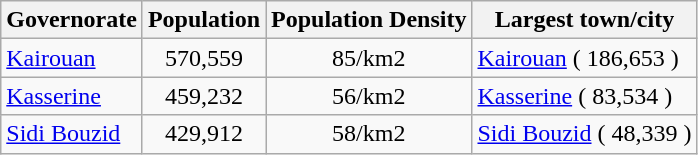<table class="wikitable">
<tr>
<th>Governorate</th>
<th>Population</th>
<th>Population Density</th>
<th>Largest town/city</th>
</tr>
<tr>
<td><a href='#'>Kairouan</a></td>
<td align="center">570,559</td>
<td align="center">85/km2</td>
<td><a href='#'>Kairouan</a> ( 186,653 )</td>
</tr>
<tr>
<td><a href='#'>Kasserine</a></td>
<td align="center">459,232</td>
<td align="center">56/km2</td>
<td><a href='#'>Kasserine</a> ( 83,534 )</td>
</tr>
<tr>
<td><a href='#'>Sidi Bouzid</a></td>
<td align="center">429,912</td>
<td align="center">58/km2</td>
<td><a href='#'>Sidi Bouzid</a> ( 48,339 )</td>
</tr>
</table>
